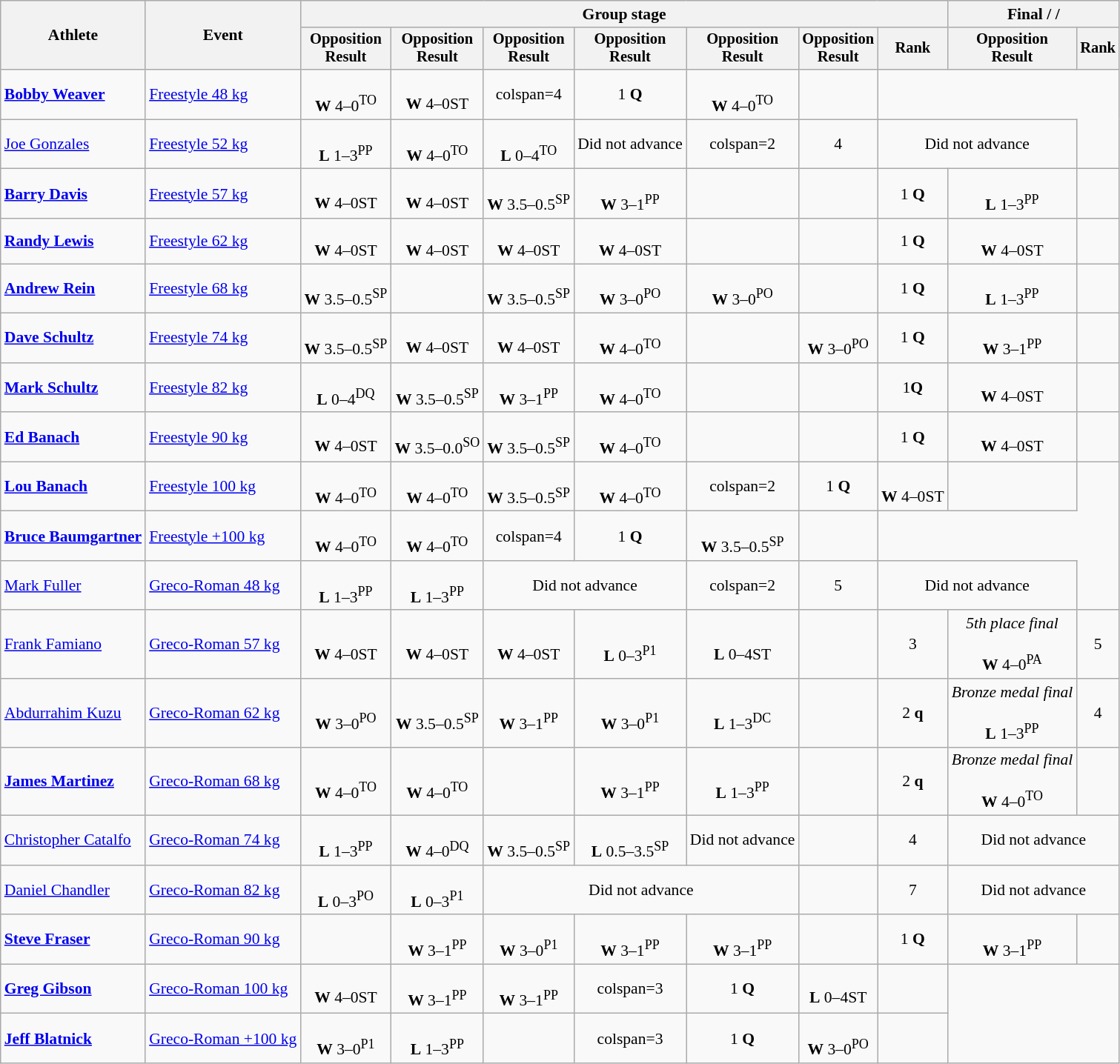<table class=wikitable style=font-size:90%;text-align:center>
<tr>
<th rowspan=2>Athlete</th>
<th rowspan=2>Event</th>
<th colspan=7>Group stage</th>
<th colspan=2>Final /  / </th>
</tr>
<tr style=font-size:95%>
<th>Opposition<br>Result</th>
<th>Opposition<br>Result</th>
<th>Opposition<br>Result</th>
<th>Opposition<br>Result</th>
<th>Opposition<br>Result</th>
<th>Opposition<br>Result</th>
<th>Rank</th>
<th>Opposition<br>Result</th>
<th>Rank</th>
</tr>
<tr>
<td align=left><strong><a href='#'>Bobby Weaver</a></strong></td>
<td align=left><a href='#'>Freestyle 48 kg</a></td>
<td><br><strong>W</strong> 4–0<sup>TO</sup></td>
<td><br><strong>W</strong> 4–0ST</td>
<td>colspan=4 </td>
<td>1 <strong>Q</strong></td>
<td><br><strong>W</strong> 4–0<sup>TO</sup></td>
<td></td>
</tr>
<tr>
<td align=left><a href='#'>Joe Gonzales</a></td>
<td align=left><a href='#'>Freestyle 52 kg</a></td>
<td><br><strong>L</strong> 1–3<sup>PP</sup></td>
<td><br><strong>W</strong> 4–0<sup>TO</sup></td>
<td><br><strong>L</strong> 0–4<sup>TO</sup></td>
<td>Did not advance</td>
<td>colspan=2 </td>
<td>4</td>
<td colspan=2>Did not advance</td>
</tr>
<tr>
<td align=left><strong><a href='#'>Barry Davis</a></strong></td>
<td align=left><a href='#'>Freestyle 57 kg</a></td>
<td><br><strong>W</strong> 4–0ST</td>
<td><br><strong>W</strong> 4–0ST</td>
<td><br><strong>W</strong> 3.5–0.5<sup>SP</sup></td>
<td><br><strong>W</strong> 3–1<sup>PP</sup></td>
<td></td>
<td></td>
<td>1 <strong>Q</strong></td>
<td><br><strong>L</strong> 1–3<sup>PP</sup></td>
<td></td>
</tr>
<tr>
<td align=left><strong><a href='#'>Randy Lewis</a></strong></td>
<td align=left><a href='#'>Freestyle 62 kg</a></td>
<td><br><strong>W</strong> 4–0ST</td>
<td><br><strong>W</strong> 4–0ST</td>
<td><br><strong>W</strong> 4–0ST</td>
<td><br><strong>W</strong> 4–0ST</td>
<td></td>
<td></td>
<td>1 <strong>Q</strong></td>
<td><br><strong>W</strong> 4–0ST</td>
<td></td>
</tr>
<tr>
<td align=left><strong><a href='#'>Andrew Rein</a></strong></td>
<td align=left><a href='#'>Freestyle 68 kg</a></td>
<td><br><strong>W</strong> 3.5–0.5<sup>SP</sup></td>
<td></td>
<td><br><strong>W</strong> 3.5–0.5<sup>SP</sup></td>
<td><br><strong>W</strong> 3–0<sup>PO</sup></td>
<td><br><strong>W</strong> 3–0<sup>PO</sup></td>
<td></td>
<td>1 <strong>Q</strong></td>
<td><br><strong>L</strong> 1–3<sup>PP</sup></td>
<td></td>
</tr>
<tr>
<td align=left><strong><a href='#'>Dave Schultz</a></strong></td>
<td align=left><a href='#'>Freestyle 74 kg</a></td>
<td><br><strong>W</strong> 3.5–0.5<sup>SP</sup></td>
<td><br><strong>W</strong> 4–0ST</td>
<td><br><strong>W</strong> 4–0ST</td>
<td><br><strong>W</strong> 4–0<sup>TO</sup></td>
<td></td>
<td><br><strong>W</strong> 3–0<sup>PO</sup></td>
<td>1 <strong>Q</strong></td>
<td><br><strong>W</strong> 3–1<sup>PP</sup></td>
<td></td>
</tr>
<tr>
<td align=left><strong><a href='#'>Mark Schultz</a></strong></td>
<td align=left><a href='#'>Freestyle 82 kg</a></td>
<td><br><strong>L</strong> 0–4<sup>DQ</sup></td>
<td><br><strong>W</strong> 3.5–0.5<sup>SP</sup></td>
<td><br><strong>W</strong> 3–1<sup>PP</sup></td>
<td><br><strong>W</strong> 4–0<sup>TO</sup></td>
<td></td>
<td></td>
<td>1<strong>Q</strong></td>
<td><br><strong>W</strong> 4–0ST</td>
<td></td>
</tr>
<tr>
<td align=left><strong><a href='#'>Ed Banach</a></strong></td>
<td align=left><a href='#'>Freestyle 90 kg</a></td>
<td><br><strong>W</strong> 4–0ST</td>
<td><br><strong>W</strong> 3.5–0.0<sup>SO</sup></td>
<td><br><strong>W</strong> 3.5–0.5<sup>SP</sup></td>
<td><br><strong>W</strong> 4–0<sup>TO</sup></td>
<td></td>
<td></td>
<td>1 <strong>Q</strong></td>
<td><br><strong>W</strong> 4–0ST</td>
<td></td>
</tr>
<tr>
<td align=left><strong><a href='#'>Lou Banach</a></strong></td>
<td align=left><a href='#'>Freestyle 100 kg</a></td>
<td><br><strong>W</strong> 4–0<sup>TO</sup></td>
<td><br><strong>W</strong> 4–0<sup>TO</sup></td>
<td><br><strong>W</strong> 3.5–0.5<sup>SP</sup></td>
<td><br><strong>W</strong> 4–0<sup>TO</sup></td>
<td>colspan=2 </td>
<td>1 <strong>Q</strong></td>
<td><br><strong>W</strong> 4–0ST</td>
<td></td>
</tr>
<tr>
<td align=left><strong><a href='#'>Bruce Baumgartner</a></strong></td>
<td align=left><a href='#'>Freestyle +100 kg</a></td>
<td><br><strong>W</strong> 4–0<sup>TO</sup></td>
<td><br><strong>W</strong> 4–0<sup>TO</sup></td>
<td>colspan=4 </td>
<td>1 <strong>Q</strong></td>
<td><br><strong>W</strong> 3.5–0.5<sup>SP</sup></td>
<td></td>
</tr>
<tr>
<td align=left><a href='#'>Mark Fuller</a></td>
<td align=left><a href='#'>Greco-Roman 48 kg</a></td>
<td><br><strong>L</strong> 1–3<sup>PP</sup></td>
<td><br><strong>L</strong> 1–3<sup>PP</sup></td>
<td colspan=2>Did not advance</td>
<td>colspan=2 </td>
<td>5</td>
<td colspan=2>Did not advance</td>
</tr>
<tr>
<td align=left><a href='#'>Frank Famiano</a></td>
<td align=left><a href='#'>Greco-Roman 57 kg</a></td>
<td><br><strong>W</strong> 4–0ST</td>
<td><br><strong>W</strong> 4–0ST</td>
<td><br><strong>W</strong> 4–0ST</td>
<td><br><strong>L</strong> 0–3<sup>P1</sup></td>
<td><br><strong>L</strong> 0–4ST</td>
<td></td>
<td>3</td>
<td><em>5th place final</em><br><br><strong>W</strong> 4–0<sup>PA</sup></td>
<td>5</td>
</tr>
<tr>
<td align=left><a href='#'>Abdurrahim Kuzu</a></td>
<td align=left><a href='#'>Greco-Roman 62 kg</a></td>
<td><br><strong>W</strong> 3–0<sup>PO</sup></td>
<td><br><strong>W</strong> 3.5–0.5<sup>SP</sup></td>
<td><br><strong>W</strong> 3–1<sup>PP</sup></td>
<td><br><strong>W</strong> 3–0<sup>P1</sup></td>
<td><br><strong>L</strong> 1–3<sup>DC</sup></td>
<td></td>
<td>2 <strong>q</strong></td>
<td><em>Bronze medal final</em><br><br><strong>L</strong> 1–3<sup>PP</sup></td>
<td>4</td>
</tr>
<tr>
<td align=left><strong><a href='#'>James Martinez</a></strong></td>
<td align=left><a href='#'>Greco-Roman 68 kg</a></td>
<td><br><strong>W</strong> 4–0<sup>TO</sup></td>
<td><br><strong>W</strong> 4–0<sup>TO</sup></td>
<td></td>
<td><br><strong>W</strong> 3–1<sup>PP</sup></td>
<td><br><strong>L</strong> 1–3<sup>PP</sup></td>
<td></td>
<td>2 <strong>q</strong></td>
<td><em>Bronze medal final</em><br><br><strong>W</strong> 4–0<sup>TO</sup></td>
<td></td>
</tr>
<tr>
<td align=left><a href='#'>Christopher Catalfo</a></td>
<td align=left><a href='#'>Greco-Roman 74 kg</a></td>
<td><br><strong>L</strong> 1–3<sup>PP</sup></td>
<td><br><strong>W</strong> 4–0<sup>DQ</sup></td>
<td><br><strong>W</strong> 3.5–0.5<sup>SP</sup></td>
<td><br><strong>L</strong> 0.5–3.5<sup>SP</sup></td>
<td>Did not advance</td>
<td></td>
<td>4</td>
<td colspan=2>Did not advance</td>
</tr>
<tr>
<td align=left><a href='#'>Daniel Chandler</a></td>
<td align=left><a href='#'>Greco-Roman 82 kg</a></td>
<td><br><strong>L</strong> 0–3<sup>PO</sup></td>
<td><br><strong>L</strong> 0–3<sup>P1</sup></td>
<td colspan=3>Did not advance</td>
<td></td>
<td>7</td>
<td colspan=2>Did not advance</td>
</tr>
<tr>
<td align=left><strong><a href='#'>Steve Fraser</a></strong></td>
<td align=left><a href='#'>Greco-Roman 90 kg</a></td>
<td></td>
<td><br><strong>W</strong> 3–1<sup>PP</sup></td>
<td><br><strong>W</strong> 3–0<sup>P1</sup></td>
<td><br><strong>W</strong> 3–1<sup>PP</sup></td>
<td><br><strong>W</strong> 3–1<sup>PP</sup></td>
<td></td>
<td>1 <strong>Q</strong></td>
<td><br><strong>W</strong> 3–1<sup>PP</sup></td>
<td></td>
</tr>
<tr>
<td align=left><strong><a href='#'>Greg Gibson</a></strong></td>
<td align=left><a href='#'>Greco-Roman 100 kg</a></td>
<td><br><strong>W</strong> 4–0ST</td>
<td><br><strong>W</strong> 3–1<sup>PP</sup></td>
<td><br><strong>W</strong> 3–1<sup>PP</sup></td>
<td>colspan=3 </td>
<td>1 <strong>Q</strong></td>
<td><br><strong>L</strong> 0–4ST</td>
<td></td>
</tr>
<tr>
<td align=left><strong><a href='#'>Jeff Blatnick</a></strong></td>
<td align=left><a href='#'>Greco-Roman +100 kg</a></td>
<td><br><strong>W</strong> 3–0<sup>P1</sup></td>
<td><br><strong>L</strong> 1–3<sup>PP</sup></td>
<td></td>
<td>colspan=3 </td>
<td>1 <strong>Q</strong></td>
<td><br><strong>W</strong> 3–0<sup>PO</sup></td>
<td></td>
</tr>
</table>
